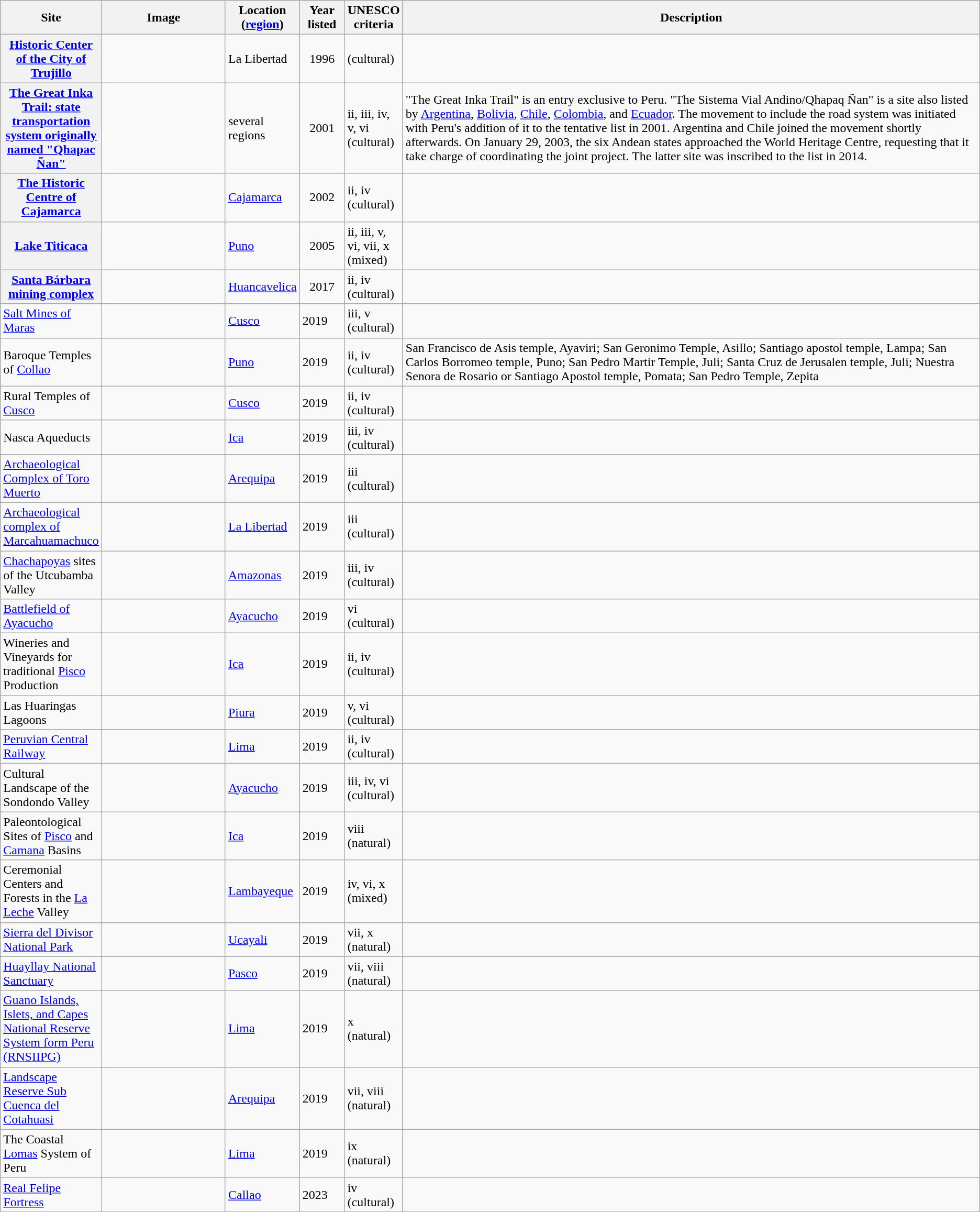<table class="wikitable sortable plainrowheaders">
<tr>
<th style="width:100px;" scope="col">Site</th>
<th class="unsortable"  style="width:150px;" scope="col">Image</th>
<th style="width:80px;" scope="col">Location (<a href='#'>region</a>)</th>
<th style="width:50px;" scope="col">Year listed</th>
<th style="width:60px;" scope="col">UNESCO criteria</th>
<th scope="col" class="unsortable">Description</th>
</tr>
<tr>
<th scope="row"><a href='#'>Historic Center of the City of Trujillo</a></th>
<td></td>
<td>La Libertad</td>
<td align=center>1996</td>
<td>(cultural)</td>
<td></td>
</tr>
<tr>
<th scope="row"><a href='#'>The Great Inka Trail: state transportation system originally named "Qhapac Ñan"</a></th>
<td></td>
<td>several regions</td>
<td align=center>2001</td>
<td>ii, iii, iv, v, vi (cultural)</td>
<td>"The Great Inka Trail" is an entry exclusive to Peru. "The Sistema Vial Andino/Qhapaq Ñan" is a site also listed by <a href='#'>Argentina</a>, <a href='#'>Bolivia</a>, <a href='#'>Chile</a>, <a href='#'>Colombia</a>, and <a href='#'>Ecuador</a>. The movement to include the road system was initiated with Peru's addition of it to the tentative list in 2001. Argentina and Chile joined the movement shortly afterwards. On January 29, 2003, the six Andean states approached the World Heritage Centre, requesting that it take charge of coordinating the joint project. The latter site was inscribed to the list in 2014.</td>
</tr>
<tr>
<th scope="row"><a href='#'>The Historic Centre of Cajamarca</a></th>
<td></td>
<td><a href='#'>Cajamarca</a></td>
<td align=center>2002</td>
<td>ii, iv (cultural)</td>
<td></td>
</tr>
<tr>
<th scope="row"><a href='#'>Lake Titicaca</a></th>
<td></td>
<td><a href='#'>Puno</a></td>
<td align=center>2005</td>
<td>ii, iii, v, vi, vii, x (mixed)</td>
<td></td>
</tr>
<tr>
<th scope="row"><a href='#'>Santa Bárbara mining complex</a></th>
<td></td>
<td><a href='#'>Huancavelica</a></td>
<td align=center>2017</td>
<td>ii, iv (cultural)</td>
<td></td>
</tr>
<tr>
<td><a href='#'>Salt Mines of Maras</a></td>
<td></td>
<td><a href='#'>Cusco</a></td>
<td>2019</td>
<td>iii, v (cultural)</td>
<td></td>
</tr>
<tr>
<td>Baroque Temples of <a href='#'>Collao</a></td>
<td></td>
<td><a href='#'>Puno</a></td>
<td>2019</td>
<td>ii, iv (cultural)</td>
<td>San Francisco de Asis temple, Ayaviri; San Geronimo Temple, Asillo; Santiago apostol temple, Lampa; San Carlos Borromeo temple, Puno; San Pedro Martir Temple, Juli; Santa Cruz de Jerusalen temple, Juli; Nuestra Senora de Rosario or Santiago Apostol temple, Pomata; San Pedro Temple, Zepita</td>
</tr>
<tr>
<td>Rural Temples of <a href='#'>Cusco</a></td>
<td></td>
<td><a href='#'>Cusco</a></td>
<td>2019</td>
<td>ii, iv (cultural)</td>
<td></td>
</tr>
<tr>
<td>Nasca Aqueducts</td>
<td></td>
<td><a href='#'>Ica</a></td>
<td>2019</td>
<td>iii, iv (cultural)</td>
<td></td>
</tr>
<tr>
<td><a href='#'>Archaeological Complex of Toro Muerto</a></td>
<td></td>
<td><a href='#'>Arequipa</a></td>
<td>2019</td>
<td>iii (cultural)</td>
<td></td>
</tr>
<tr>
<td><a href='#'>Archaeological complex of Marcahuamachuco</a></td>
<td></td>
<td><a href='#'>La Libertad</a></td>
<td>2019</td>
<td>iii (cultural)</td>
<td></td>
</tr>
<tr>
<td><a href='#'>Chachapoyas</a> sites of the Utcubamba Valley</td>
<td></td>
<td><a href='#'>Amazonas</a></td>
<td>2019</td>
<td>iii, iv (cultural)</td>
<td></td>
</tr>
<tr>
<td><a href='#'>Battlefield of Ayacucho</a></td>
<td></td>
<td><a href='#'>Ayacucho</a></td>
<td>2019</td>
<td>vi (cultural)</td>
<td></td>
</tr>
<tr>
<td>Wineries and Vineyards for traditional <a href='#'>Pisco</a> Production</td>
<td></td>
<td><a href='#'>Ica</a></td>
<td>2019</td>
<td>ii, iv (cultural)</td>
<td></td>
</tr>
<tr>
<td>Las Huaringas Lagoons</td>
<td></td>
<td><a href='#'>Piura</a></td>
<td>2019</td>
<td>v, vi (cultural)</td>
<td></td>
</tr>
<tr>
<td><a href='#'>Peruvian Central Railway</a></td>
<td></td>
<td><a href='#'>Lima</a></td>
<td>2019</td>
<td>ii, iv (cultural)</td>
<td></td>
</tr>
<tr>
<td>Cultural Landscape of the Sondondo Valley</td>
<td></td>
<td><a href='#'>Ayacucho</a></td>
<td>2019</td>
<td>iii, iv, vi (cultural)</td>
<td></td>
</tr>
<tr>
<td>Paleontological Sites of <a href='#'>Pisco</a> and <a href='#'>Camana</a> Basins</td>
<td></td>
<td><a href='#'>Ica</a></td>
<td>2019</td>
<td>viii (natural)</td>
<td></td>
</tr>
<tr>
<td>Ceremonial Centers and Forests in the <a href='#'>La Leche</a> Valley</td>
<td></td>
<td><a href='#'>Lambayeque</a></td>
<td>2019</td>
<td>iv, vi, x (mixed)</td>
<td></td>
</tr>
<tr>
<td><a href='#'>Sierra del Divisor National Park</a></td>
<td></td>
<td><a href='#'>Ucayali</a></td>
<td>2019</td>
<td>vii, x (natural)</td>
<td></td>
</tr>
<tr>
<td><a href='#'>Huayllay National Sanctuary</a></td>
<td></td>
<td><a href='#'>Pasco</a></td>
<td>2019</td>
<td>vii, viii (natural)</td>
<td></td>
</tr>
<tr>
<td><a href='#'>Guano Islands, Islets, and Capes National Reserve System form Peru (RNSIIPG)</a></td>
<td></td>
<td><a href='#'>Lima</a></td>
<td>2019</td>
<td>x (natural)</td>
<td></td>
</tr>
<tr>
<td><a href='#'>Landscape Reserve Sub Cuenca del Cotahuasi</a></td>
<td></td>
<td><a href='#'>Arequipa</a></td>
<td>2019</td>
<td>vii, viii (natural)</td>
<td></td>
</tr>
<tr>
<td>The Coastal <a href='#'>Lomas</a> System of Peru</td>
<td></td>
<td><a href='#'>Lima</a></td>
<td>2019</td>
<td>ix (natural)</td>
<td></td>
</tr>
<tr>
<td><a href='#'>Real Felipe Fortress</a></td>
<td></td>
<td><a href='#'>Callao</a></td>
<td>2023</td>
<td>iv (cultural)</td>
<td></td>
</tr>
</table>
